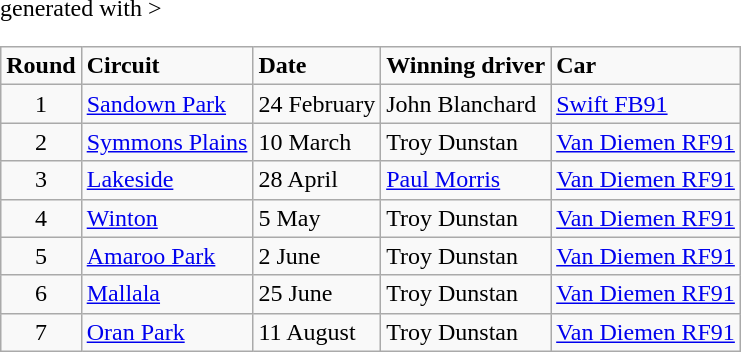<table class="wikitable" <hiddentext>generated with >
<tr style="font-weight:bold">
<td align="center">Round</td>
<td>Circuit</td>
<td>Date</td>
<td>Winning driver</td>
<td>Car</td>
</tr>
<tr>
<td align="center">1</td>
<td><a href='#'>Sandown Park</a></td>
<td>24 February</td>
<td>John Blanchard</td>
<td><a href='#'>Swift FB91</a></td>
</tr>
<tr>
<td align="center">2</td>
<td><a href='#'>Symmons Plains</a></td>
<td>10 March</td>
<td>Troy Dunstan</td>
<td><a href='#'>Van Diemen RF91</a></td>
</tr>
<tr>
<td align="center">3</td>
<td><a href='#'>Lakeside</a></td>
<td>28 April</td>
<td><a href='#'>Paul Morris</a></td>
<td><a href='#'>Van Diemen RF91</a></td>
</tr>
<tr>
<td align="center">4</td>
<td><a href='#'>Winton</a></td>
<td>5 May</td>
<td>Troy Dunstan</td>
<td><a href='#'>Van Diemen RF91</a></td>
</tr>
<tr>
<td align="center">5</td>
<td><a href='#'>Amaroo Park</a></td>
<td>2 June</td>
<td>Troy Dunstan</td>
<td><a href='#'>Van Diemen RF91</a></td>
</tr>
<tr>
<td align="center">6</td>
<td><a href='#'>Mallala</a></td>
<td>25 June</td>
<td>Troy Dunstan</td>
<td><a href='#'>Van Diemen RF91</a></td>
</tr>
<tr>
<td align="center">7</td>
<td><a href='#'>Oran Park</a></td>
<td>11 August</td>
<td>Troy Dunstan</td>
<td><a href='#'>Van Diemen RF91</a></td>
</tr>
</table>
